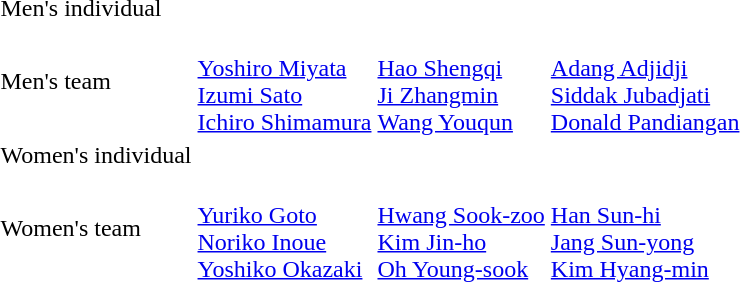<table>
<tr>
<td>Men's individual</td>
<td></td>
<td></td>
<td></td>
</tr>
<tr>
<td>Men's team</td>
<td><br><a href='#'>Yoshiro Miyata</a><br><a href='#'>Izumi Sato</a><br><a href='#'>Ichiro Shimamura</a></td>
<td><br><a href='#'>Hao Shengqi</a><br><a href='#'>Ji Zhangmin</a><br><a href='#'>Wang Youqun</a></td>
<td><br><a href='#'>Adang Adjidji</a><br><a href='#'>Siddak Jubadjati</a><br><a href='#'>Donald Pandiangan</a></td>
</tr>
<tr>
<td>Women's individual</td>
<td></td>
<td></td>
<td></td>
</tr>
<tr>
<td>Women's team</td>
<td><br><a href='#'>Yuriko Goto</a><br><a href='#'>Noriko Inoue</a><br><a href='#'>Yoshiko Okazaki</a></td>
<td><br><a href='#'>Hwang Sook-zoo</a><br><a href='#'>Kim Jin-ho</a><br><a href='#'>Oh Young-sook</a></td>
<td><br><a href='#'>Han Sun-hi</a><br><a href='#'>Jang Sun-yong</a><br><a href='#'>Kim Hyang-min</a></td>
</tr>
</table>
